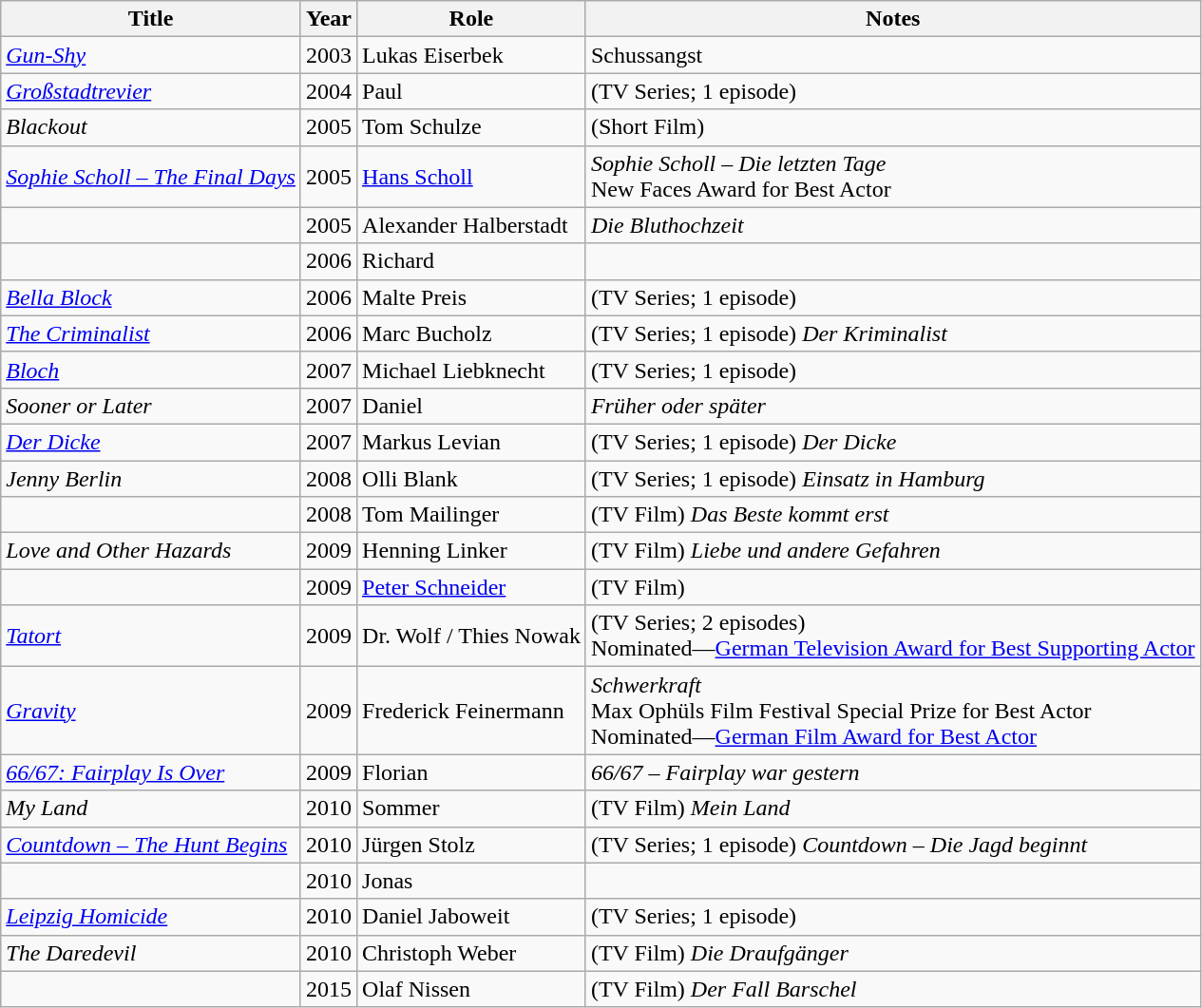<table class="wikitable sortable">
<tr>
<th>Title</th>
<th>Year</th>
<th>Role</th>
<th class="unsortable">Notes</th>
</tr>
<tr>
<td><em><a href='#'>Gun-Shy</a> </em></td>
<td>2003</td>
<td>Lukas Eiserbek</td>
<td>Schussangst</td>
</tr>
<tr>
<td><em><a href='#'>Großstadtrevier</a></em></td>
<td>2004</td>
<td>Paul</td>
<td>(TV Series; 1 episode)</td>
</tr>
<tr>
<td><em>Blackout</em></td>
<td>2005</td>
<td>Tom Schulze</td>
<td>(Short Film)</td>
</tr>
<tr>
<td><em><a href='#'>Sophie Scholl – The Final Days</a></em></td>
<td>2005</td>
<td><a href='#'>Hans Scholl</a></td>
<td><em>Sophie Scholl – Die letzten Tage</em> <br> New Faces Award for Best Actor</td>
</tr>
<tr>
<td><em></em></td>
<td>2005</td>
<td>Alexander Halberstadt</td>
<td><em>Die Bluthochzeit</em></td>
</tr>
<tr>
<td><em></em></td>
<td>2006</td>
<td>Richard</td>
<td></td>
</tr>
<tr>
<td><em><a href='#'>Bella Block</a></em></td>
<td>2006</td>
<td>Malte Preis</td>
<td>(TV Series; 1 episode)</td>
</tr>
<tr>
<td><em><a href='#'>The Criminalist</a></em></td>
<td>2006</td>
<td>Marc Bucholz</td>
<td>(TV Series; 1 episode) <em>Der Kriminalist</em></td>
</tr>
<tr>
<td><em><a href='#'>Bloch</a></em></td>
<td>2007</td>
<td>Michael Liebknecht</td>
<td>(TV Series; 1 episode)</td>
</tr>
<tr>
<td><em>Sooner or Later</em></td>
<td>2007</td>
<td>Daniel</td>
<td><em>Früher oder später</em></td>
</tr>
<tr>
<td><em><a href='#'>Der Dicke</a></em></td>
<td>2007</td>
<td>Markus Levian</td>
<td>(TV Series; 1 episode) <em>Der Dicke</em></td>
</tr>
<tr>
<td><em>Jenny Berlin</em></td>
<td>2008</td>
<td>Olli Blank</td>
<td>(TV Series; 1 episode) <em> Einsatz in Hamburg</em></td>
</tr>
<tr>
<td><em></em></td>
<td>2008</td>
<td>Tom Mailinger</td>
<td>(TV Film) <em>Das Beste kommt erst</em></td>
</tr>
<tr>
<td><em>Love and Other Hazards</em></td>
<td>2009</td>
<td>Henning Linker</td>
<td>(TV Film) <em>Liebe und andere Gefahren</em></td>
</tr>
<tr>
<td><em></em></td>
<td>2009</td>
<td><a href='#'>Peter Schneider</a></td>
<td>(TV Film)</td>
</tr>
<tr>
<td><em><a href='#'>Tatort</a></em></td>
<td>2009</td>
<td>Dr. Wolf / Thies Nowak</td>
<td>(TV Series; 2 episodes) <br> Nominated—<a href='#'>German Television Award for Best Supporting Actor</a></td>
</tr>
<tr>
<td><em><a href='#'>Gravity</a></em></td>
<td>2009</td>
<td>Frederick Feinermann</td>
<td><em>Schwerkraft</em> <br> Max Ophüls Film Festival Special Prize for Best Actor <br> Nominated—<a href='#'>German Film Award for Best Actor</a></td>
</tr>
<tr>
<td><em><a href='#'>66/67: Fairplay Is Over</a></em></td>
<td>2009</td>
<td>Florian</td>
<td><em>66/67 – Fairplay war gestern</em></td>
</tr>
<tr>
<td><em>My Land</em></td>
<td>2010</td>
<td>Sommer</td>
<td>(TV Film) <em>Mein Land</em></td>
</tr>
<tr>
<td><em><a href='#'>Countdown – The Hunt Begins</a></em></td>
<td>2010</td>
<td>Jürgen Stolz</td>
<td>(TV Series; 1 episode) <em>Countdown – Die Jagd beginnt</em></td>
</tr>
<tr>
<td><em></em></td>
<td>2010</td>
<td>Jonas</td>
<td></td>
</tr>
<tr>
<td><em><a href='#'>Leipzig Homicide</a></em></td>
<td>2010</td>
<td>Daniel Jaboweit</td>
<td>(TV Series; 1 episode)</td>
</tr>
<tr>
<td><em>The Daredevil</em></td>
<td>2010</td>
<td>Christoph Weber</td>
<td>(TV Film) <em>Die Draufgänger</em></td>
</tr>
<tr>
<td><em></em></td>
<td>2015</td>
<td>Olaf Nissen</td>
<td>(TV Film) <em>Der Fall Barschel</em></td>
</tr>
</table>
